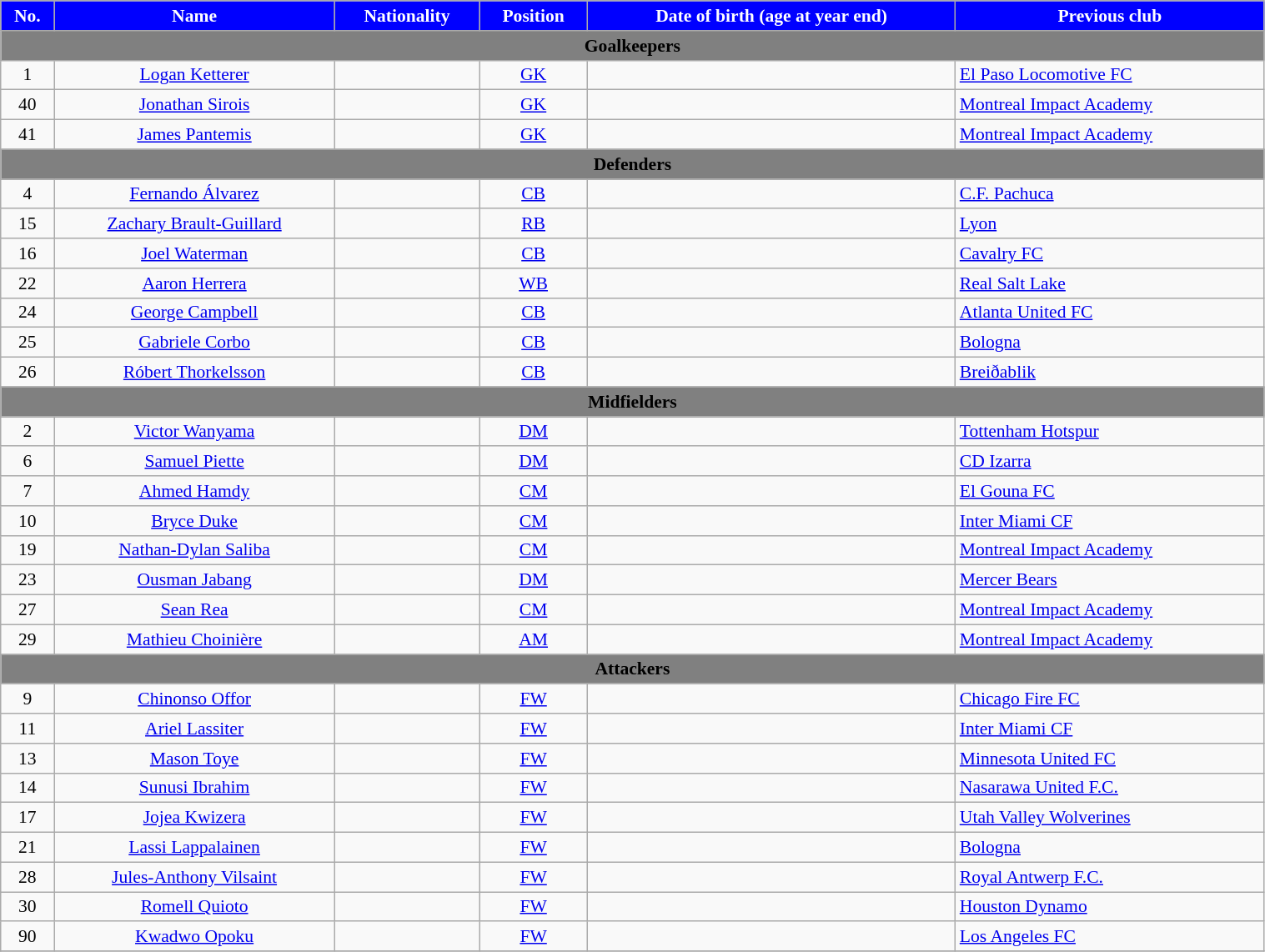<table class="wikitable"  style="text-align:center; font-size:90%; width:80%;">
<tr>
<th style="background:#00f; color:white; text-align:center;">No.</th>
<th style="background:#00f; color:white; text-align:center;">Name</th>
<th style="background:#00f; color:white; text-align:center;">Nationality</th>
<th style="background:#00f; color:white; text-align:center;">Position</th>
<th style="background:#00f; color:white; text-align:center;">Date of birth (age at year end)</th>
<th style="background:#00f; color:white; text-align:center;">Previous club</th>
</tr>
<tr>
<th colspan="8" style="background:gray; color:black; text-align:center;">Goalkeepers</th>
</tr>
<tr>
<td>1</td>
<td><a href='#'>Logan Ketterer</a></td>
<td></td>
<td><a href='#'>GK</a></td>
<td></td>
<td align="left"> <a href='#'>El Paso Locomotive FC</a></td>
</tr>
<tr>
<td>40</td>
<td><a href='#'>Jonathan Sirois</a></td>
<td></td>
<td><a href='#'>GK</a></td>
<td></td>
<td align="left"> <a href='#'>Montreal Impact Academy</a></td>
</tr>
<tr>
<td>41</td>
<td><a href='#'>James Pantemis</a></td>
<td></td>
<td><a href='#'>GK</a></td>
<td></td>
<td align="left"> <a href='#'>Montreal Impact Academy</a></td>
</tr>
<tr>
<th colspan="8" style="background:gray; color:black; text-align:center;">Defenders</th>
</tr>
<tr>
<td>4</td>
<td><a href='#'>Fernando Álvarez</a></td>
<td></td>
<td><a href='#'>CB</a></td>
<td></td>
<td align="left"> <a href='#'>C.F. Pachuca</a></td>
</tr>
<tr>
<td>15</td>
<td><a href='#'>Zachary Brault-Guillard</a></td>
<td></td>
<td><a href='#'>RB</a></td>
<td></td>
<td align="left"> <a href='#'>Lyon</a></td>
</tr>
<tr>
<td>16</td>
<td><a href='#'>Joel Waterman</a></td>
<td></td>
<td><a href='#'>CB</a></td>
<td></td>
<td align="left"> <a href='#'>Cavalry FC</a></td>
</tr>
<tr>
<td>22</td>
<td><a href='#'>Aaron Herrera</a></td>
<td></td>
<td><a href='#'>WB</a></td>
<td></td>
<td align="left"> <a href='#'>Real Salt Lake</a></td>
</tr>
<tr>
<td>24</td>
<td><a href='#'>George Campbell</a></td>
<td></td>
<td><a href='#'>CB</a></td>
<td></td>
<td align="left"> <a href='#'>Atlanta United FC</a></td>
</tr>
<tr>
<td>25</td>
<td><a href='#'>Gabriele Corbo</a></td>
<td></td>
<td><a href='#'>CB</a></td>
<td></td>
<td align="left"> <a href='#'>Bologna</a></td>
</tr>
<tr>
<td>26</td>
<td><a href='#'>Róbert Thorkelsson</a></td>
<td></td>
<td><a href='#'>CB</a></td>
<td></td>
<td align="left"> <a href='#'>Breiðablik</a></td>
</tr>
<tr>
<th colspan="8" style="background:gray; color:black; text-align:center;">Midfielders</th>
</tr>
<tr>
<td>2</td>
<td><a href='#'>Victor Wanyama</a></td>
<td></td>
<td><a href='#'>DM</a></td>
<td></td>
<td align="left"> <a href='#'>Tottenham Hotspur</a></td>
</tr>
<tr>
<td>6</td>
<td><a href='#'>Samuel Piette</a></td>
<td></td>
<td><a href='#'>DM</a></td>
<td></td>
<td align="left"> <a href='#'>CD Izarra</a></td>
</tr>
<tr>
<td>7</td>
<td><a href='#'>Ahmed Hamdy</a></td>
<td></td>
<td><a href='#'>CM</a></td>
<td></td>
<td align="left"> <a href='#'>El Gouna FC</a></td>
</tr>
<tr>
<td>10</td>
<td><a href='#'>Bryce Duke</a></td>
<td></td>
<td><a href='#'>CM</a></td>
<td></td>
<td align="left"> <a href='#'>Inter Miami CF</a></td>
</tr>
<tr>
<td>19</td>
<td><a href='#'>Nathan-Dylan Saliba</a></td>
<td></td>
<td><a href='#'>CM</a></td>
<td></td>
<td align="left"> <a href='#'>Montreal Impact Academy</a></td>
</tr>
<tr>
<td>23</td>
<td><a href='#'>Ousman Jabang</a></td>
<td></td>
<td><a href='#'>DM</a></td>
<td></td>
<td align="left"> <a href='#'>Mercer Bears</a></td>
</tr>
<tr>
<td>27</td>
<td><a href='#'>Sean Rea</a></td>
<td></td>
<td><a href='#'>CM</a></td>
<td></td>
<td align="left"> <a href='#'>Montreal Impact Academy</a></td>
</tr>
<tr>
<td>29</td>
<td><a href='#'>Mathieu Choinière</a></td>
<td></td>
<td><a href='#'>AM</a></td>
<td></td>
<td align="left"> <a href='#'>Montreal Impact Academy</a></td>
</tr>
<tr>
<th colspan="8" style="background:gray; color:black; text-align:center;">Attackers</th>
</tr>
<tr>
<td>9</td>
<td><a href='#'>Chinonso Offor</a></td>
<td></td>
<td><a href='#'>FW</a></td>
<td></td>
<td align="left"> <a href='#'>Chicago Fire FC</a></td>
</tr>
<tr>
<td>11</td>
<td><a href='#'>Ariel Lassiter</a></td>
<td></td>
<td><a href='#'>FW</a></td>
<td></td>
<td align="left"> <a href='#'>Inter Miami CF</a></td>
</tr>
<tr>
<td>13</td>
<td><a href='#'>Mason Toye</a></td>
<td></td>
<td><a href='#'>FW</a></td>
<td></td>
<td align="left"> <a href='#'>Minnesota United FC</a></td>
</tr>
<tr>
<td>14</td>
<td><a href='#'>Sunusi Ibrahim</a></td>
<td></td>
<td><a href='#'>FW</a></td>
<td></td>
<td align="left"> <a href='#'>Nasarawa United F.C.</a></td>
</tr>
<tr>
<td>17</td>
<td><a href='#'>Jojea Kwizera</a></td>
<td></td>
<td><a href='#'>FW</a></td>
<td></td>
<td align="left"> <a href='#'>Utah Valley Wolverines</a></td>
</tr>
<tr>
<td>21</td>
<td><a href='#'>Lassi Lappalainen</a></td>
<td></td>
<td><a href='#'>FW</a></td>
<td></td>
<td align="left"> <a href='#'>Bologna</a></td>
</tr>
<tr>
<td>28</td>
<td><a href='#'>Jules-Anthony Vilsaint</a></td>
<td></td>
<td><a href='#'>FW</a></td>
<td></td>
<td align="left"> <a href='#'>Royal Antwerp F.C.</a></td>
</tr>
<tr>
<td>30</td>
<td><a href='#'>Romell Quioto</a></td>
<td></td>
<td><a href='#'>FW</a></td>
<td></td>
<td align="left"> <a href='#'>Houston Dynamo</a></td>
</tr>
<tr>
<td>90</td>
<td><a href='#'>Kwadwo Opoku</a></td>
<td></td>
<td><a href='#'>FW</a></td>
<td></td>
<td align="left"> <a href='#'>Los Angeles FC</a></td>
</tr>
<tr>
</tr>
</table>
